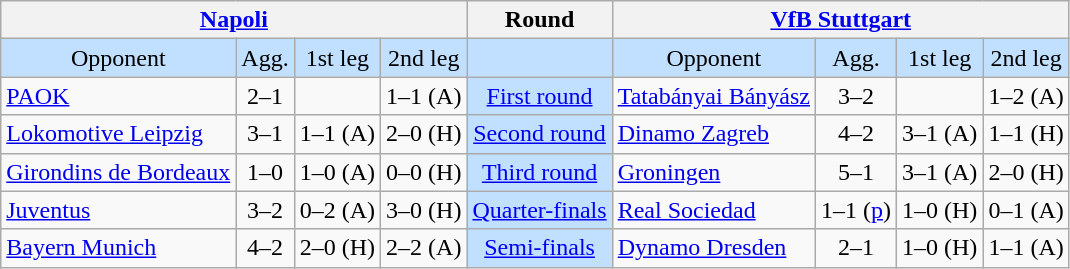<table class="wikitable" style="text-align:center">
<tr>
<th colspan=4><a href='#'>Napoli</a></th>
<th>Round</th>
<th colspan=4><a href='#'>VfB Stuttgart</a></th>
</tr>
<tr style="background:#c1e0ff">
<td>Opponent</td>
<td>Agg.</td>
<td>1st leg</td>
<td>2nd leg</td>
<td></td>
<td>Opponent</td>
<td>Agg.</td>
<td>1st leg</td>
<td>2nd leg</td>
</tr>
<tr>
<td align=left> <a href='#'>PAOK</a></td>
<td>2–1</td>
<td></td>
<td>1–1 (A)</td>
<td style="background:#c1e0ff;"><a href='#'>First round</a></td>
<td align=left> <a href='#'>Tatabányai Bányász</a></td>
<td>3–2</td>
<td></td>
<td>1–2 (A)</td>
</tr>
<tr>
<td align=left> <a href='#'>Lokomotive Leipzig</a></td>
<td>3–1</td>
<td>1–1 (A)</td>
<td>2–0 (H)</td>
<td style="background:#c1e0ff;"><a href='#'>Second round</a></td>
<td align=left> <a href='#'>Dinamo Zagreb</a></td>
<td>4–2</td>
<td>3–1 (A)</td>
<td>1–1 (H)</td>
</tr>
<tr>
<td align=left> <a href='#'>Girondins de Bordeaux</a></td>
<td>1–0</td>
<td>1–0 (A)</td>
<td>0–0 (H)</td>
<td style="background:#c1e0ff;"><a href='#'>Third round</a></td>
<td align=left> <a href='#'>Groningen</a></td>
<td>5–1</td>
<td>3–1 (A)</td>
<td>2–0 (H)</td>
</tr>
<tr>
<td align=left> <a href='#'>Juventus</a></td>
<td>3–2 </td>
<td>0–2 (A)</td>
<td>3–0  (H)</td>
<td style="background:#c1e0ff;"><a href='#'>Quarter-finals</a></td>
<td align=left> <a href='#'>Real Sociedad</a></td>
<td>1–1 (<a href='#'>p</a>)</td>
<td>1–0 (H)</td>
<td>0–1  (A)</td>
</tr>
<tr>
<td align=left> <a href='#'>Bayern Munich</a></td>
<td>4–2</td>
<td>2–0 (H)</td>
<td>2–2 (A)</td>
<td style="background:#c1e0ff;"><a href='#'>Semi-finals</a></td>
<td align=left> <a href='#'>Dynamo Dresden</a></td>
<td>2–1</td>
<td>1–0 (H)</td>
<td>1–1 (A)</td>
</tr>
</table>
